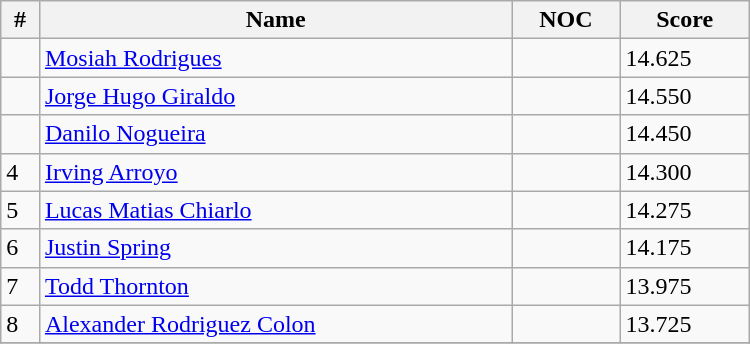<table class="wikitable" width=500>
<tr>
<th>#</th>
<th>Name</th>
<th>NOC</th>
<th>Score</th>
</tr>
<tr>
<td></td>
<td><a href='#'>Mosiah Rodrigues</a></td>
<td></td>
<td>14.625</td>
</tr>
<tr>
<td></td>
<td><a href='#'>Jorge Hugo Giraldo</a></td>
<td></td>
<td>14.550</td>
</tr>
<tr>
<td></td>
<td><a href='#'>Danilo Nogueira</a></td>
<td></td>
<td>14.450</td>
</tr>
<tr>
<td>4</td>
<td><a href='#'>Irving Arroyo</a></td>
<td></td>
<td>14.300</td>
</tr>
<tr>
<td>5</td>
<td><a href='#'>Lucas Matias Chiarlo</a></td>
<td></td>
<td>14.275</td>
</tr>
<tr>
<td>6</td>
<td><a href='#'>Justin Spring</a></td>
<td></td>
<td>14.175</td>
</tr>
<tr>
<td>7</td>
<td><a href='#'>Todd Thornton</a></td>
<td></td>
<td>13.975</td>
</tr>
<tr>
<td>8</td>
<td><a href='#'>Alexander Rodriguez Colon</a></td>
<td></td>
<td>13.725</td>
</tr>
<tr>
</tr>
</table>
